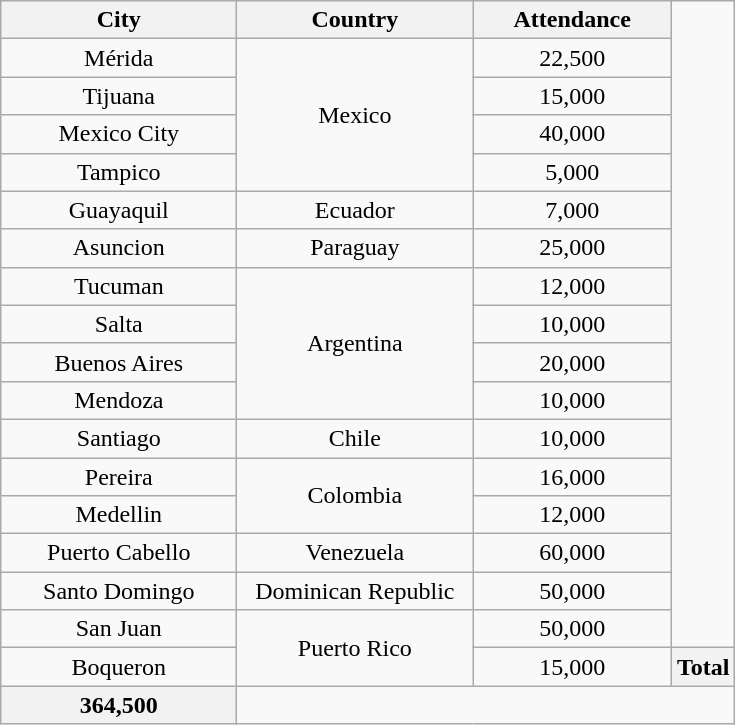<table class="wikitable" style="text-align:center;">
<tr>
<th rowspan="" width="150">City</th>
<th rowspan="" width="150">Country</th>
<th colspan="" width="125">Attendance</th>
</tr>
<tr>
<td>Mérida</td>
<td rowspan="4">Mexico</td>
<td>22,500</td>
</tr>
<tr>
<td>Tijuana</td>
<td>15,000</td>
</tr>
<tr>
<td>Mexico City</td>
<td>40,000</td>
</tr>
<tr>
<td>Tampico</td>
<td>5,000</td>
</tr>
<tr>
<td>Guayaquil</td>
<td>Ecuador</td>
<td>7,000</td>
</tr>
<tr>
<td>Asuncion</td>
<td>Paraguay</td>
<td>25,000</td>
</tr>
<tr>
<td>Tucuman</td>
<td rowspan="4">Argentina</td>
<td>12,000</td>
</tr>
<tr>
<td>Salta</td>
<td>10,000</td>
</tr>
<tr>
<td>Buenos Aires</td>
<td>20,000</td>
</tr>
<tr>
<td>Mendoza</td>
<td>10,000</td>
</tr>
<tr>
<td>Santiago</td>
<td>Chile</td>
<td>10,000</td>
</tr>
<tr>
<td>Pereira</td>
<td rowspan="2">Colombia</td>
<td>16,000</td>
</tr>
<tr>
<td>Medellin</td>
<td>12,000</td>
</tr>
<tr>
<td>Puerto Cabello</td>
<td>Venezuela</td>
<td>60,000</td>
</tr>
<tr>
<td>Santo Domingo</td>
<td>Dominican Republic</td>
<td>50,000</td>
</tr>
<tr>
<td>San Juan</td>
<td rowspan="2">Puerto Rico</td>
<td>50,000</td>
</tr>
<tr>
<td>Boqueron</td>
<td>15,000</td>
<th colspan="1">Total</th>
</tr>
<tr>
<th>364,500</th>
</tr>
</table>
